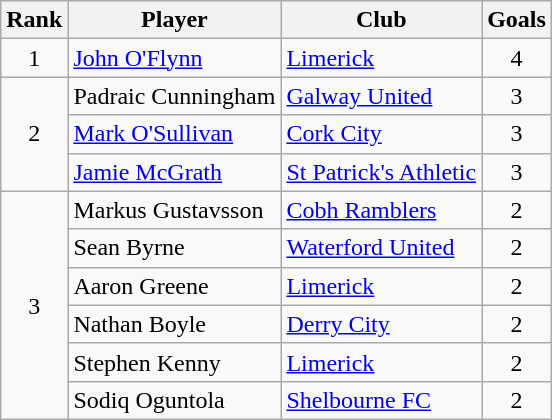<table class="wikitable" style="text-align:center">
<tr>
<th>Rank</th>
<th>Player</th>
<th>Club</th>
<th>Goals</th>
</tr>
<tr>
<td>1</td>
<td align="left"> <a href='#'>John O'Flynn</a></td>
<td align="left"><a href='#'>Limerick</a></td>
<td>4</td>
</tr>
<tr>
<td rowspan="3">2</td>
<td align="left"> Padraic Cunningham</td>
<td align="left"><a href='#'>Galway United</a></td>
<td>3</td>
</tr>
<tr>
<td align="left"> <a href='#'>Mark O'Sullivan</a></td>
<td align="left"><a href='#'>Cork City</a></td>
<td>3</td>
</tr>
<tr>
<td align="left"> <a href='#'>Jamie McGrath</a></td>
<td align="left"><a href='#'>St Patrick's Athletic</a></td>
<td>3</td>
</tr>
<tr>
<td rowspan="6">3</td>
<td align="left"> Markus Gustavsson</td>
<td align="left"><a href='#'>Cobh Ramblers</a></td>
<td>2</td>
</tr>
<tr>
<td align="left"> Sean Byrne</td>
<td align="left"><a href='#'>Waterford United</a></td>
<td>2</td>
</tr>
<tr>
<td align="left"> Aaron Greene</td>
<td align="left"><a href='#'>Limerick</a></td>
<td>2</td>
</tr>
<tr>
<td align="left"> Nathan Boyle</td>
<td align="left"><a href='#'>Derry City</a></td>
<td>2</td>
</tr>
<tr>
<td align="left"> Stephen Kenny</td>
<td align="left"><a href='#'>Limerick</a></td>
<td>2</td>
</tr>
<tr>
<td align="left"> Sodiq Oguntola</td>
<td align="left"><a href='#'>Shelbourne FC</a></td>
<td>2</td>
</tr>
</table>
